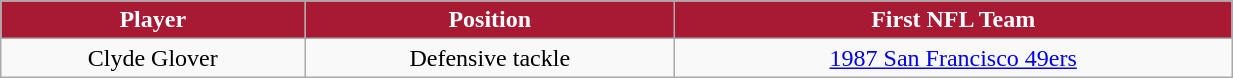<table class="wikitable" width="65%">
<tr align="center"  style="background:#A81933;color:#FFFFFF;">
<td><strong>Player</strong></td>
<td><strong>Position</strong></td>
<td><strong>First NFL Team</strong></td>
</tr>
<tr align="center" bgcolor="">
<td>Clyde Glover</td>
<td>Defensive tackle</td>
<td><a href='#'>1987 San Francisco 49ers</a></td>
</tr>
</table>
